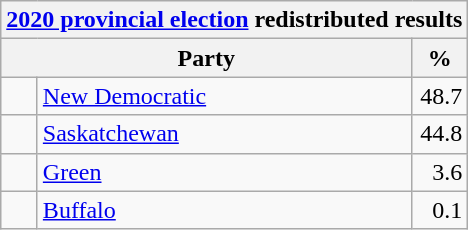<table class="wikitable">
<tr>
<th colspan="4"><a href='#'>2020 provincial election</a> redistributed results</th>
</tr>
<tr>
<th bgcolor="#DDDDFF" width="130px" colspan="2">Party</th>
<th bgcolor="#DDDDFF" width="30px">%</th>
</tr>
<tr>
<td> </td>
<td><a href='#'>New Democratic</a></td>
<td align=right>48.7</td>
</tr>
<tr>
<td> </td>
<td><a href='#'>Saskatchewan</a></td>
<td align=right>44.8</td>
</tr>
<tr>
<td> </td>
<td><a href='#'>Green</a></td>
<td align=right>3.6</td>
</tr>
<tr>
<td> </td>
<td><a href='#'>Buffalo</a></td>
<td align=right>0.1</td>
</tr>
</table>
